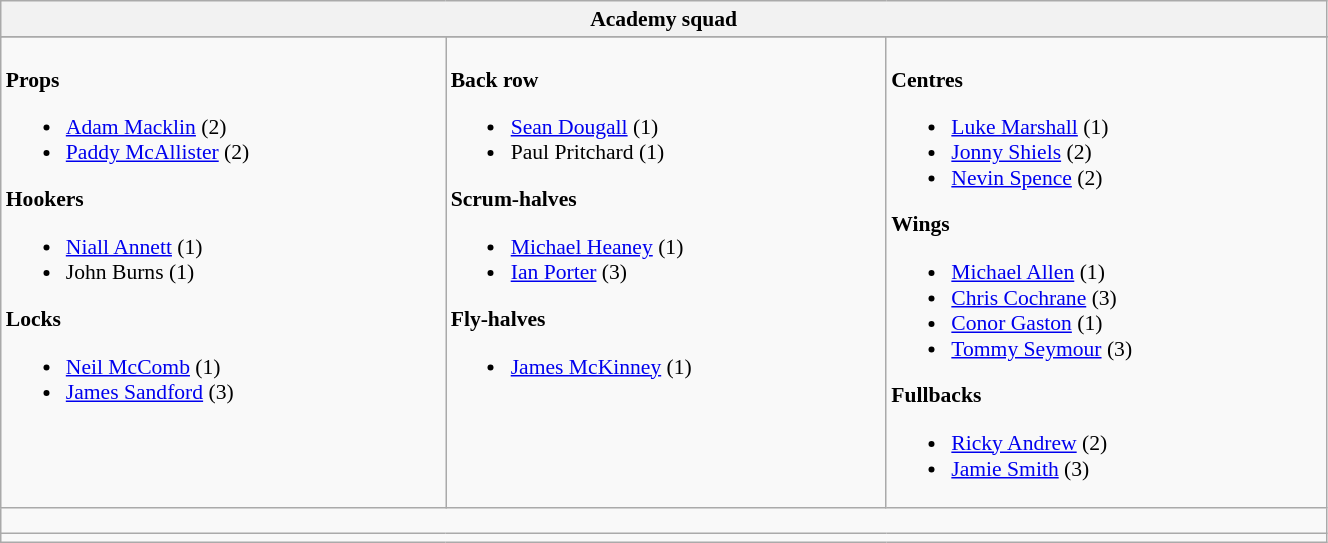<table class="wikitable" style="text-align:left; font-size:90%; width:70%">
<tr>
<th colspan="100%">Academy squad</th>
</tr>
<tr>
</tr>
<tr valign="top">
<td><br><strong>Props</strong><ul><li> <a href='#'>Adam Macklin</a> (2)</li><li> <a href='#'>Paddy McAllister</a> (2)</li></ul><strong>Hookers</strong><ul><li> <a href='#'>Niall Annett</a> (1)</li><li> John Burns (1)</li></ul><strong>Locks</strong><ul><li> <a href='#'>Neil McComb</a> (1)</li><li> <a href='#'>James Sandford</a> (3)</li></ul></td>
<td><br><strong>Back row</strong><ul><li> <a href='#'>Sean Dougall</a> (1)</li><li> Paul Pritchard (1)</li></ul><strong>Scrum-halves</strong><ul><li> <a href='#'>Michael Heaney</a> (1)</li><li> <a href='#'>Ian Porter</a> (3)</li></ul><strong>Fly-halves</strong><ul><li> <a href='#'>James McKinney</a> (1)</li></ul></td>
<td><br><strong>Centres</strong><ul><li> <a href='#'>Luke Marshall</a> (1)</li><li> <a href='#'>Jonny Shiels</a> (2)</li><li> <a href='#'>Nevin Spence</a> (2)</li></ul><strong>Wings</strong><ul><li> <a href='#'>Michael Allen</a> (1)</li><li> <a href='#'>Chris Cochrane</a> (3)</li><li> <a href='#'>Conor Gaston</a> (1)</li><li> <a href='#'>Tommy Seymour</a> (3)</li></ul><strong>Fullbacks</strong><ul><li> <a href='#'>Ricky Andrew</a> (2)</li><li> <a href='#'>Jamie Smith</a> (3)</li></ul></td>
</tr>
<tr>
<td colspan="100%" style="height: 10px;"></td>
</tr>
<tr>
<td colspan="100%" style="text-align:center;"></td>
</tr>
</table>
